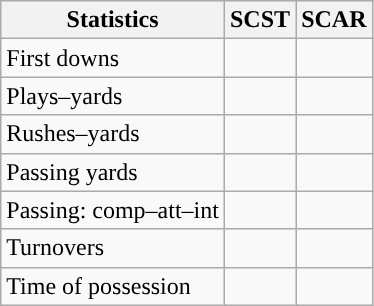<table class="wikitable" style="float:left">
<tr>
<th>Statistics</th>
<th>SCST</th>
<th>SCAR</th>
</tr>
<tr>
<td>First downs</td>
<td></td>
<td></td>
</tr>
<tr>
<td>Plays–yards</td>
<td></td>
<td></td>
</tr>
<tr>
<td>Rushes–yards</td>
<td></td>
<td></td>
</tr>
<tr>
<td>Passing yards</td>
<td></td>
<td></td>
</tr>
<tr>
<td>Passing: comp–att–int</td>
<td></td>
<td></td>
</tr>
<tr>
<td>Turnovers</td>
<td></td>
<td></td>
</tr>
<tr>
<td>Time of possession</td>
<td></td>
<td></td>
</tr>
</table>
